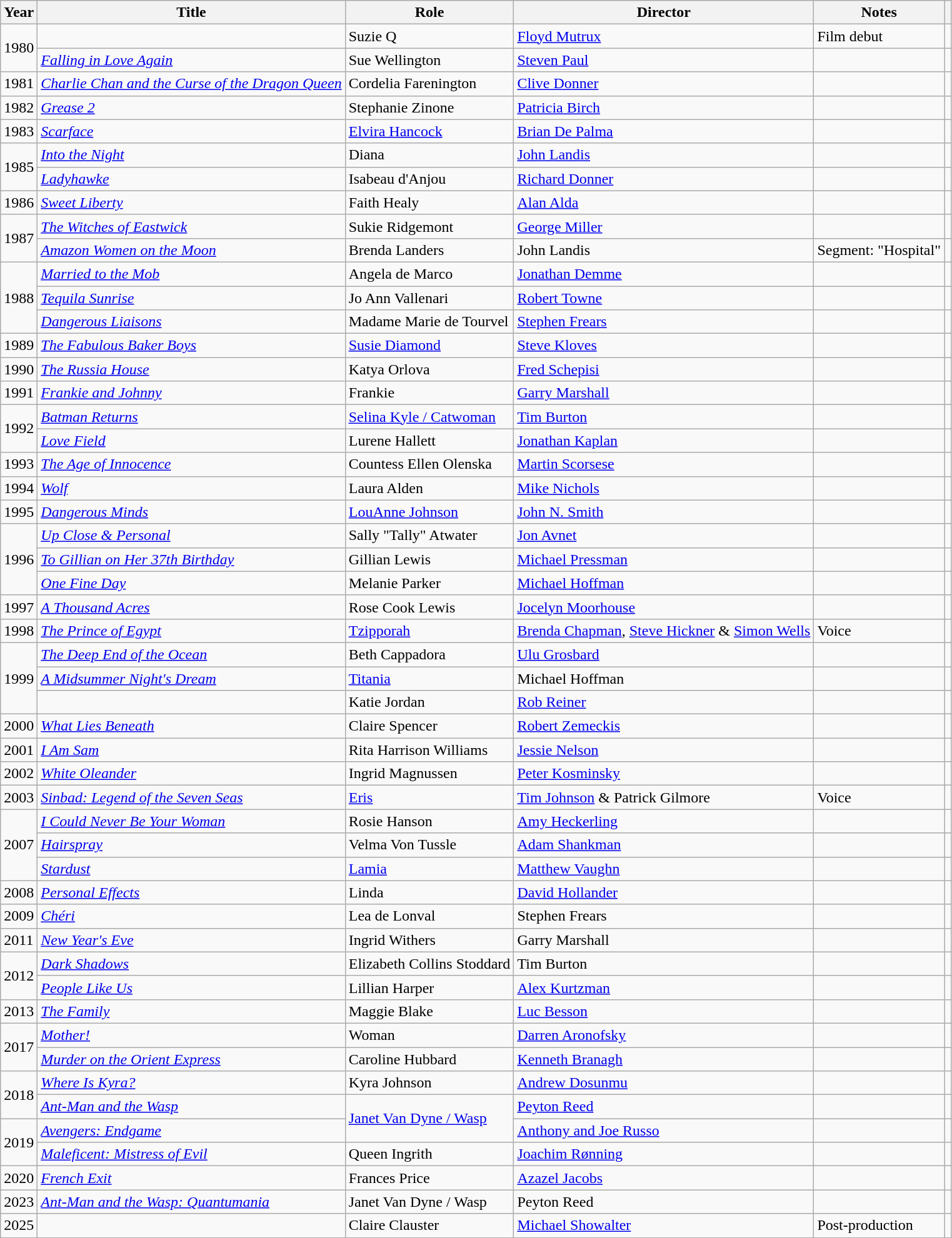<table class="wikitable sortable">
<tr>
<th>Year</th>
<th>Title</th>
<th>Role</th>
<th>Director</th>
<th class="unsortable">Notes</th>
<th></th>
</tr>
<tr>
<td rowspan=2>1980</td>
<td><em></em></td>
<td>Suzie Q</td>
<td><a href='#'>Floyd Mutrux</a></td>
<td>Film debut</td>
<td></td>
</tr>
<tr>
<td><em><a href='#'>Falling in Love Again</a></em></td>
<td>Sue Wellington</td>
<td><a href='#'>Steven Paul</a></td>
<td></td>
<td></td>
</tr>
<tr>
<td>1981</td>
<td><em><a href='#'>Charlie Chan and the Curse of the Dragon Queen</a></em></td>
<td>Cordelia Farenington</td>
<td><a href='#'>Clive Donner</a></td>
<td></td>
<td></td>
</tr>
<tr>
<td>1982</td>
<td><em><a href='#'>Grease 2</a></em></td>
<td>Stephanie Zinone</td>
<td><a href='#'>Patricia Birch</a></td>
<td></td>
<td></td>
</tr>
<tr>
<td>1983</td>
<td><em><a href='#'>Scarface</a></em></td>
<td><a href='#'>Elvira Hancock</a></td>
<td><a href='#'>Brian De Palma</a></td>
<td></td>
<td></td>
</tr>
<tr>
<td rowspan=2>1985</td>
<td><em><a href='#'>Into the Night</a></em></td>
<td>Diana</td>
<td><a href='#'>John Landis</a></td>
<td></td>
<td></td>
</tr>
<tr>
<td><em><a href='#'>Ladyhawke</a></em></td>
<td>Isabeau d'Anjou</td>
<td><a href='#'>Richard Donner</a></td>
<td></td>
<td></td>
</tr>
<tr>
<td>1986</td>
<td><em><a href='#'>Sweet Liberty</a></em></td>
<td>Faith Healy</td>
<td><a href='#'>Alan Alda</a></td>
<td></td>
<td></td>
</tr>
<tr>
<td rowspan=2>1987</td>
<td><em><a href='#'>The Witches of Eastwick</a></em></td>
<td>Sukie Ridgemont</td>
<td><a href='#'>George Miller</a></td>
<td></td>
<td></td>
</tr>
<tr>
<td><em><a href='#'>Amazon Women on the Moon</a></em></td>
<td>Brenda Landers</td>
<td>John Landis</td>
<td>Segment: "Hospital"</td>
<td></td>
</tr>
<tr>
<td rowspan=3>1988</td>
<td><em><a href='#'>Married to the Mob</a></em></td>
<td>Angela de Marco</td>
<td><a href='#'>Jonathan Demme</a></td>
<td></td>
<td></td>
</tr>
<tr>
<td><em><a href='#'>Tequila Sunrise</a></em></td>
<td>Jo Ann Vallenari</td>
<td><a href='#'>Robert Towne</a></td>
<td></td>
<td></td>
</tr>
<tr>
<td><em><a href='#'>Dangerous Liaisons</a></em></td>
<td>Madame Marie de Tourvel</td>
<td><a href='#'>Stephen Frears</a></td>
<td></td>
<td></td>
</tr>
<tr>
<td>1989</td>
<td><em><a href='#'>The Fabulous Baker Boys</a></em></td>
<td><a href='#'>Susie Diamond</a></td>
<td><a href='#'>Steve Kloves</a></td>
<td></td>
<td></td>
</tr>
<tr>
<td>1990</td>
<td><em><a href='#'>The Russia House</a></em></td>
<td>Katya Orlova</td>
<td><a href='#'>Fred Schepisi</a></td>
<td></td>
<td></td>
</tr>
<tr>
<td>1991</td>
<td><em><a href='#'>Frankie and Johnny</a></em></td>
<td>Frankie</td>
<td><a href='#'>Garry Marshall</a></td>
<td></td>
<td></td>
</tr>
<tr>
<td rowspan=2>1992</td>
<td><em><a href='#'>Batman Returns</a></em></td>
<td><a href='#'>Selina Kyle / Catwoman</a></td>
<td><a href='#'>Tim Burton</a></td>
<td></td>
<td></td>
</tr>
<tr>
<td><em><a href='#'>Love Field</a></em></td>
<td>Lurene Hallett</td>
<td><a href='#'>Jonathan Kaplan</a></td>
<td></td>
<td></td>
</tr>
<tr>
<td>1993</td>
<td><em><a href='#'>The Age of Innocence</a></em></td>
<td>Countess Ellen Olenska</td>
<td><a href='#'>Martin Scorsese</a></td>
<td></td>
<td></td>
</tr>
<tr>
<td>1994</td>
<td><em><a href='#'>Wolf</a></em></td>
<td>Laura Alden</td>
<td><a href='#'>Mike Nichols</a></td>
<td></td>
<td></td>
</tr>
<tr>
<td>1995</td>
<td><em><a href='#'>Dangerous Minds</a></em></td>
<td><a href='#'>LouAnne Johnson</a></td>
<td><a href='#'>John N. Smith</a></td>
<td></td>
<td></td>
</tr>
<tr>
<td rowspan=3>1996</td>
<td><em><a href='#'>Up Close & Personal</a></em></td>
<td>Sally "Tally" Atwater</td>
<td><a href='#'>Jon Avnet</a></td>
<td></td>
<td></td>
</tr>
<tr>
<td><em><a href='#'>To Gillian on Her 37th Birthday</a></em></td>
<td>Gillian Lewis</td>
<td><a href='#'>Michael Pressman</a></td>
<td></td>
<td></td>
</tr>
<tr>
<td><em><a href='#'>One Fine Day</a></em></td>
<td>Melanie Parker</td>
<td><a href='#'>Michael Hoffman</a></td>
<td></td>
<td></td>
</tr>
<tr>
<td>1997</td>
<td><em><a href='#'>A Thousand Acres</a></em></td>
<td>Rose Cook Lewis</td>
<td><a href='#'>Jocelyn Moorhouse</a></td>
<td></td>
<td></td>
</tr>
<tr>
<td>1998</td>
<td><em><a href='#'>The Prince of Egypt</a></em></td>
<td><a href='#'>Tzipporah</a></td>
<td><a href='#'>Brenda Chapman</a>, <a href='#'>Steve Hickner</a> & <a href='#'>Simon Wells</a></td>
<td>Voice</td>
<td></td>
</tr>
<tr>
<td rowspan=3>1999</td>
<td><em><a href='#'>The Deep End of the Ocean</a></em></td>
<td>Beth Cappadora</td>
<td><a href='#'>Ulu Grosbard</a></td>
<td></td>
<td></td>
</tr>
<tr>
<td><em><a href='#'>A Midsummer Night's Dream</a></em></td>
<td><a href='#'>Titania</a></td>
<td>Michael Hoffman</td>
<td></td>
<td></td>
</tr>
<tr>
<td><em></em></td>
<td>Katie Jordan</td>
<td><a href='#'>Rob Reiner</a></td>
<td></td>
<td></td>
</tr>
<tr>
<td>2000</td>
<td><em><a href='#'>What Lies Beneath</a></em></td>
<td>Claire Spencer</td>
<td><a href='#'>Robert Zemeckis</a></td>
<td></td>
<td></td>
</tr>
<tr>
<td>2001</td>
<td><em><a href='#'>I Am Sam</a></em></td>
<td>Rita Harrison Williams</td>
<td><a href='#'>Jessie Nelson</a></td>
<td></td>
<td></td>
</tr>
<tr>
<td>2002</td>
<td><em><a href='#'>White Oleander</a></em></td>
<td>Ingrid Magnussen</td>
<td><a href='#'>Peter Kosminsky</a></td>
<td></td>
<td></td>
</tr>
<tr>
<td>2003</td>
<td><em><a href='#'>Sinbad: Legend of the Seven Seas</a></em></td>
<td><a href='#'>Eris</a></td>
<td><a href='#'>Tim Johnson</a> & Patrick Gilmore</td>
<td>Voice</td>
<td></td>
</tr>
<tr>
<td rowspan=3>2007</td>
<td><em><a href='#'>I Could Never Be Your Woman</a></em></td>
<td>Rosie Hanson</td>
<td><a href='#'>Amy Heckerling</a></td>
<td></td>
<td></td>
</tr>
<tr>
<td><em><a href='#'>Hairspray</a></em></td>
<td>Velma Von Tussle</td>
<td><a href='#'>Adam Shankman</a></td>
<td></td>
<td></td>
</tr>
<tr>
<td><em><a href='#'>Stardust</a></em></td>
<td><a href='#'>Lamia</a></td>
<td><a href='#'>Matthew Vaughn</a></td>
<td></td>
<td></td>
</tr>
<tr>
<td>2008</td>
<td><em><a href='#'>Personal Effects</a></em></td>
<td>Linda</td>
<td><a href='#'>David Hollander</a></td>
<td></td>
<td></td>
</tr>
<tr>
<td>2009</td>
<td><em><a href='#'>Chéri</a></em></td>
<td>Lea de Lonval</td>
<td>Stephen Frears</td>
<td></td>
<td></td>
</tr>
<tr>
<td>2011</td>
<td><em><a href='#'>New Year's Eve</a></em></td>
<td>Ingrid Withers</td>
<td>Garry Marshall</td>
<td></td>
<td></td>
</tr>
<tr>
<td rowspan=2>2012</td>
<td><em><a href='#'>Dark Shadows</a></em></td>
<td>Elizabeth Collins Stoddard</td>
<td>Tim Burton</td>
<td></td>
<td></td>
</tr>
<tr>
<td><em><a href='#'>People Like Us</a></em></td>
<td>Lillian Harper</td>
<td><a href='#'>Alex Kurtzman</a></td>
<td></td>
<td></td>
</tr>
<tr>
<td>2013</td>
<td><em><a href='#'>The Family</a></em></td>
<td>Maggie Blake</td>
<td><a href='#'>Luc Besson</a></td>
<td></td>
<td></td>
</tr>
<tr>
<td rowspan=2>2017</td>
<td><em><a href='#'>Mother!</a></em></td>
<td>Woman</td>
<td><a href='#'>Darren Aronofsky</a></td>
<td></td>
<td></td>
</tr>
<tr>
<td><em><a href='#'>Murder on the Orient Express</a></em></td>
<td>Caroline Hubbard</td>
<td><a href='#'>Kenneth Branagh</a></td>
<td></td>
<td></td>
</tr>
<tr>
<td rowspan=2>2018</td>
<td><em><a href='#'>Where Is Kyra?</a></em></td>
<td>Kyra Johnson</td>
<td><a href='#'>Andrew Dosunmu</a></td>
<td></td>
<td></td>
</tr>
<tr>
<td><em><a href='#'>Ant-Man and the Wasp</a></em></td>
<td rowspan="2"><a href='#'>Janet Van Dyne / Wasp</a></td>
<td><a href='#'>Peyton Reed</a></td>
<td></td>
<td></td>
</tr>
<tr>
<td rowspan=2>2019</td>
<td><em><a href='#'>Avengers: Endgame</a></em></td>
<td><a href='#'>Anthony and Joe Russo</a></td>
<td></td>
<td></td>
</tr>
<tr>
<td><em><a href='#'>Maleficent: Mistress of Evil</a></em></td>
<td>Queen Ingrith</td>
<td><a href='#'>Joachim Rønning</a></td>
<td></td>
<td></td>
</tr>
<tr>
<td>2020</td>
<td><em><a href='#'>French Exit</a></em></td>
<td>Frances Price</td>
<td><a href='#'>Azazel Jacobs</a></td>
<td></td>
<td></td>
</tr>
<tr>
<td>2023</td>
<td><em><a href='#'>Ant-Man and the Wasp: Quantumania</a></em></td>
<td>Janet Van Dyne / Wasp</td>
<td>Peyton Reed</td>
<td></td>
<td></td>
</tr>
<tr>
<td>2025</td>
<td></td>
<td>Claire Clauster</td>
<td><a href='#'>Michael Showalter</a></td>
<td>Post-production</td>
<td></td>
</tr>
</table>
